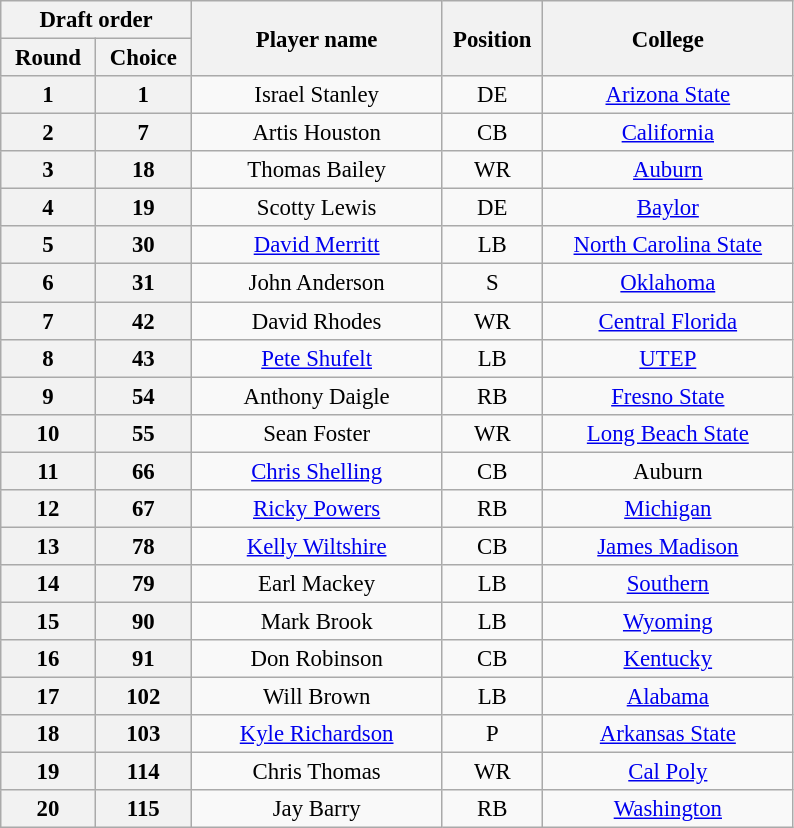<table class="wikitable" style="font-size:95%; text-align:center">
<tr>
<th width="120" colspan="2">Draft order</th>
<th width="160" rowspan="2">Player name</th>
<th width="60"  rowspan="2">Position</th>
<th width="160" rowspan="2">College</th>
</tr>
<tr>
<th>Round</th>
<th>Choice</th>
</tr>
<tr>
<th>1</th>
<th>1</th>
<td>Israel Stanley</td>
<td>DE</td>
<td><a href='#'>Arizona State</a></td>
</tr>
<tr>
<th>2</th>
<th>7</th>
<td>Artis Houston</td>
<td>CB</td>
<td><a href='#'>California</a></td>
</tr>
<tr>
<th>3</th>
<th>18</th>
<td>Thomas Bailey</td>
<td>WR</td>
<td><a href='#'>Auburn</a></td>
</tr>
<tr>
<th>4</th>
<th>19</th>
<td>Scotty Lewis</td>
<td>DE</td>
<td><a href='#'>Baylor</a></td>
</tr>
<tr>
<th>5</th>
<th>30</th>
<td><a href='#'>David Merritt</a></td>
<td>LB</td>
<td><a href='#'>North Carolina State</a></td>
</tr>
<tr>
<th>6</th>
<th>31</th>
<td>John Anderson</td>
<td>S</td>
<td><a href='#'>Oklahoma</a></td>
</tr>
<tr>
<th>7</th>
<th>42</th>
<td>David Rhodes</td>
<td>WR</td>
<td><a href='#'>Central Florida</a></td>
</tr>
<tr>
<th>8</th>
<th>43</th>
<td><a href='#'>Pete Shufelt</a></td>
<td>LB</td>
<td><a href='#'>UTEP</a></td>
</tr>
<tr>
<th>9</th>
<th>54</th>
<td>Anthony Daigle</td>
<td>RB</td>
<td><a href='#'>Fresno State</a></td>
</tr>
<tr>
<th>10</th>
<th>55</th>
<td>Sean Foster</td>
<td>WR</td>
<td><a href='#'>Long Beach State</a></td>
</tr>
<tr>
<th>11</th>
<th>66</th>
<td><a href='#'>Chris Shelling</a></td>
<td>CB</td>
<td>Auburn</td>
</tr>
<tr>
<th>12</th>
<th>67</th>
<td><a href='#'>Ricky Powers</a></td>
<td>RB</td>
<td><a href='#'>Michigan</a></td>
</tr>
<tr>
<th>13</th>
<th>78</th>
<td><a href='#'>Kelly Wiltshire</a></td>
<td>CB</td>
<td><a href='#'>James Madison</a></td>
</tr>
<tr>
<th>14</th>
<th>79</th>
<td>Earl Mackey</td>
<td>LB</td>
<td><a href='#'>Southern</a></td>
</tr>
<tr>
<th>15</th>
<th>90</th>
<td>Mark Brook</td>
<td>LB</td>
<td><a href='#'>Wyoming</a></td>
</tr>
<tr>
<th>16</th>
<th>91</th>
<td>Don Robinson</td>
<td>CB</td>
<td><a href='#'>Kentucky</a></td>
</tr>
<tr>
<th>17</th>
<th>102</th>
<td>Will Brown</td>
<td>LB</td>
<td><a href='#'>Alabama</a></td>
</tr>
<tr>
<th>18</th>
<th>103</th>
<td><a href='#'>Kyle Richardson</a></td>
<td>P</td>
<td><a href='#'>Arkansas State</a></td>
</tr>
<tr>
<th>19</th>
<th>114</th>
<td>Chris Thomas</td>
<td>WR</td>
<td><a href='#'>Cal Poly</a></td>
</tr>
<tr>
<th>20</th>
<th>115</th>
<td>Jay Barry</td>
<td>RB</td>
<td><a href='#'>Washington</a></td>
</tr>
</table>
